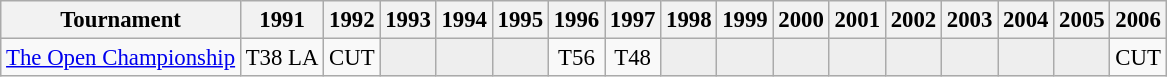<table class="wikitable" style="font-size:95%;text-align:center;">
<tr>
<th>Tournament</th>
<th>1991</th>
<th>1992</th>
<th>1993</th>
<th>1994</th>
<th>1995</th>
<th>1996</th>
<th>1997</th>
<th>1998</th>
<th>1999</th>
<th>2000</th>
<th>2001</th>
<th>2002</th>
<th>2003</th>
<th>2004</th>
<th>2005</th>
<th>2006</th>
</tr>
<tr>
<td align=left><a href='#'>The Open Championship</a></td>
<td>T38 <span>LA</span></td>
<td>CUT</td>
<td style="background:#eeeeee;"></td>
<td style="background:#eeeeee;"></td>
<td style="background:#eeeeee;"></td>
<td>T56</td>
<td>T48</td>
<td style="background:#eeeeee;"></td>
<td style="background:#eeeeee;"></td>
<td style="background:#eeeeee;"></td>
<td style="background:#eeeeee;"></td>
<td style="background:#eeeeee;"></td>
<td style="background:#eeeeee;"></td>
<td style="background:#eeeeee;"></td>
<td style="background:#eeeeee;"></td>
<td>CUT</td>
</tr>
</table>
